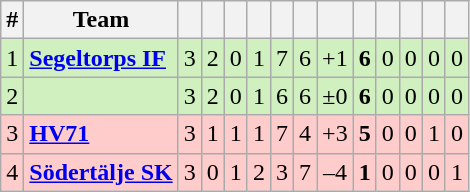<table class="wikitable sortable">
<tr>
<th>#</th>
<th>Team</th>
<th></th>
<th></th>
<th></th>
<th></th>
<th></th>
<th></th>
<th></th>
<th></th>
<th></th>
<th></th>
<th></th>
<th></th>
</tr>
<tr style="background: #D0F0C0;">
<td>1</td>
<td style="font-weight:bold;"><a href='#'>Segeltorps IF</a></td>
<td style="text-align: center;">3</td>
<td style="text-align: center;">2</td>
<td style="text-align: center;">0</td>
<td style="text-align: center;">1</td>
<td style="text-align: center;">7</td>
<td style="text-align: center;">6</td>
<td style="text-align: center;">+1</td>
<td style="text-align: center; font-weight:bold;">6</td>
<td style="text-align: center;">0</td>
<td style="text-align: center;">0</td>
<td style="text-align: center;">0</td>
<td style="text-align: center;">0</td>
</tr>
<tr style="background: #D0F0C0;">
<td>2</td>
<td style="font-weight:bold;"></td>
<td style="text-align: center;">3</td>
<td style="text-align: center;">2</td>
<td style="text-align: center;">0</td>
<td style="text-align: center;">1</td>
<td style="text-align: center;">6</td>
<td style="text-align: center;">6</td>
<td style="text-align: center;">±0</td>
<td style="text-align: center; font-weight:bold;">6</td>
<td style="text-align: center;">0</td>
<td style="text-align: center;">0</td>
<td style="text-align: center;">0</td>
<td style="text-align: center;">0</td>
</tr>
<tr style="background: #FFCCCC;">
<td>3</td>
<td style="font-weight:bold;"> <a href='#'>HV71</a></td>
<td style="text-align: center;">3</td>
<td style="text-align: center;">1</td>
<td style="text-align: center;">1</td>
<td style="text-align: center;">1</td>
<td style="text-align: center;">7</td>
<td style="text-align: center;">4</td>
<td style="text-align: center;">+3</td>
<td style="text-align: center; font-weight:bold;">5</td>
<td style="text-align: center;">0</td>
<td style="text-align: center;">0</td>
<td style="text-align: center;">1</td>
<td style="text-align: center;">0</td>
</tr>
<tr style="background: #FFCCCC;">
<td>4</td>
<td style="font-weight:bold;"><a href='#'>Södertälje SK</a></td>
<td style="text-align: center;">3</td>
<td style="text-align: center;">0</td>
<td style="text-align: center;">1</td>
<td style="text-align: center;">2</td>
<td style="text-align: center;">3</td>
<td style="text-align: center;">7</td>
<td style="text-align: center;">–4</td>
<td style="text-align: center; font-weight:bold;">1</td>
<td style="text-align: center;">0</td>
<td style="text-align: center;">0</td>
<td style="text-align: center;">0</td>
<td style="text-align: center;">1</td>
</tr>
</table>
